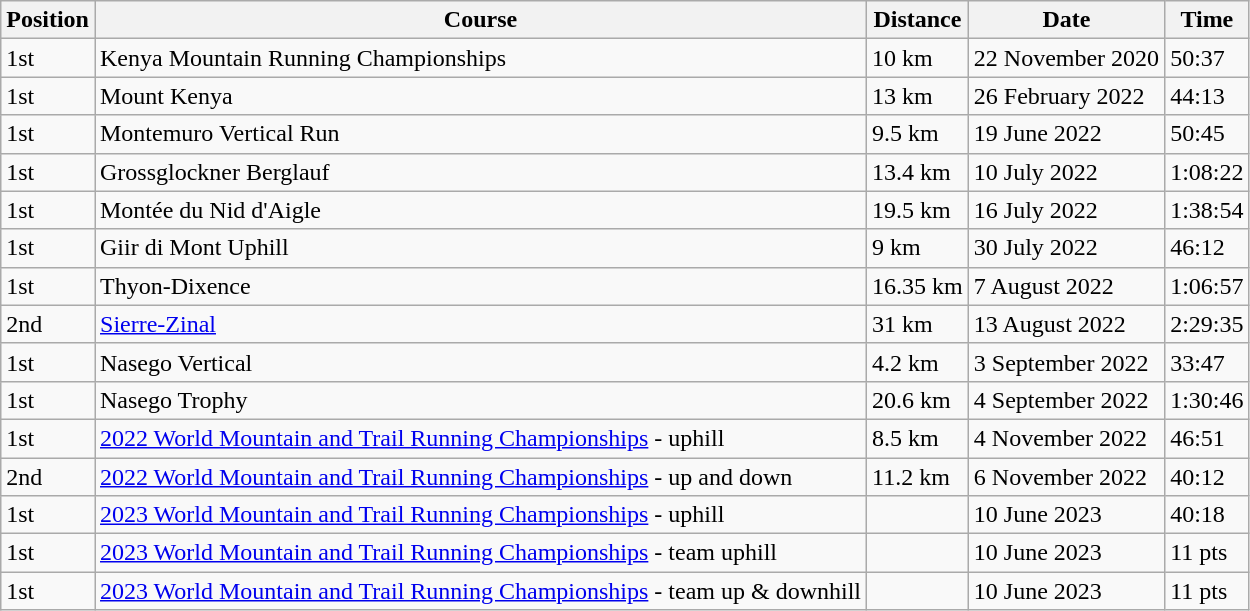<table class="wikitable sortable">
<tr>
<th>Position</th>
<th>Course</th>
<th>Distance</th>
<th>Date</th>
<th>Time</th>
</tr>
<tr>
<td>1st</td>
<td>Kenya Mountain Running Championships</td>
<td>10 km</td>
<td>22 November 2020</td>
<td>50:37</td>
</tr>
<tr>
<td>1st</td>
<td>Mount Kenya</td>
<td>13 km</td>
<td>26 February 2022</td>
<td>44:13</td>
</tr>
<tr>
<td>1st</td>
<td>Montemuro Vertical Run</td>
<td>9.5 km</td>
<td>19 June 2022</td>
<td>50:45</td>
</tr>
<tr>
<td>1st</td>
<td>Grossglockner Berglauf</td>
<td>13.4 km</td>
<td>10 July 2022</td>
<td>1:08:22</td>
</tr>
<tr>
<td>1st</td>
<td>Montée du Nid d'Aigle</td>
<td>19.5 km</td>
<td>16 July 2022</td>
<td>1:38:54</td>
</tr>
<tr>
<td>1st</td>
<td>Giir di Mont Uphill</td>
<td>9 km</td>
<td>30 July 2022</td>
<td>46:12</td>
</tr>
<tr>
<td>1st</td>
<td>Thyon-Dixence</td>
<td>16.35 km</td>
<td>7 August 2022</td>
<td>1:06:57</td>
</tr>
<tr>
<td>2nd</td>
<td><a href='#'>Sierre-Zinal</a></td>
<td>31 km</td>
<td>13 August 2022</td>
<td>2:29:35</td>
</tr>
<tr>
<td>1st</td>
<td>Nasego Vertical</td>
<td>4.2 km</td>
<td>3 September 2022</td>
<td>33:47</td>
</tr>
<tr>
<td>1st</td>
<td>Nasego Trophy</td>
<td>20.6 km</td>
<td>4 September 2022</td>
<td>1:30:46</td>
</tr>
<tr>
<td>1st</td>
<td><a href='#'>2022 World Mountain and Trail Running Championships</a> - uphill</td>
<td>8.5 km</td>
<td>4 November 2022</td>
<td>46:51</td>
</tr>
<tr>
<td>2nd</td>
<td><a href='#'>2022 World Mountain and Trail Running Championships</a> - up and down</td>
<td>11.2 km</td>
<td>6 November 2022</td>
<td>40:12</td>
</tr>
<tr>
<td>1st</td>
<td><a href='#'>2023 World Mountain and Trail Running Championships</a> - uphill</td>
<td></td>
<td>10 June 2023</td>
<td>40:18</td>
</tr>
<tr>
<td>1st</td>
<td><a href='#'>2023 World Mountain and Trail Running Championships</a> - team uphill</td>
<td></td>
<td>10 June 2023</td>
<td>11 pts</td>
</tr>
<tr>
<td>1st</td>
<td><a href='#'>2023 World Mountain and Trail Running Championships</a> - team up & downhill</td>
<td></td>
<td>10 June 2023</td>
<td>11 pts</td>
</tr>
</table>
